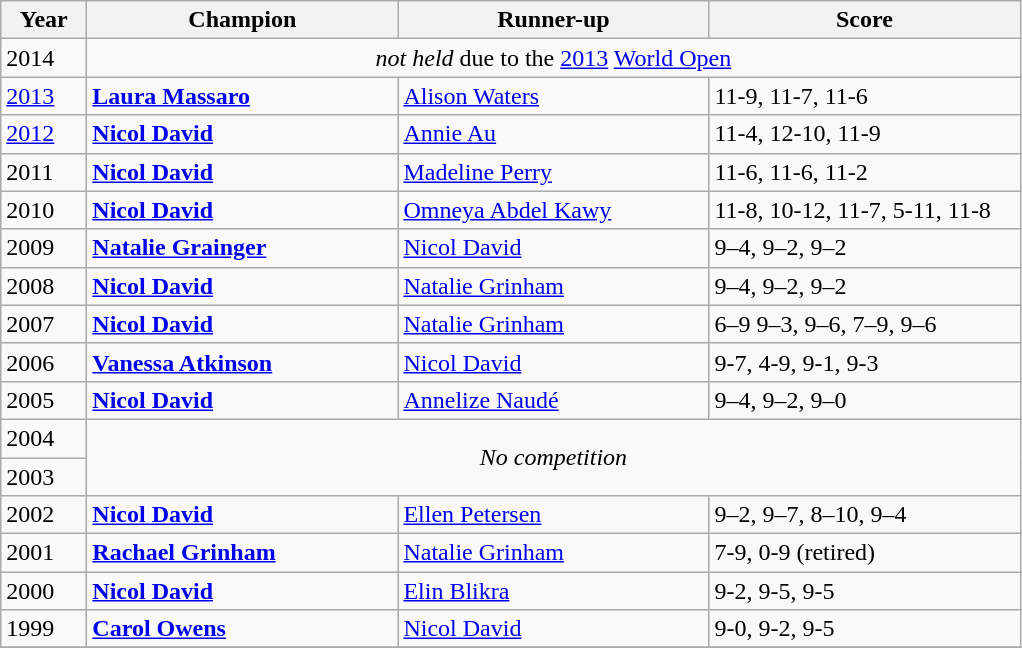<table class=wikitable>
<tr>
<th width="50">Year</th>
<th width="200">Champion</th>
<th width="200">Runner-up</th>
<th width="200">Score</th>
</tr>
<tr>
<td>2014</td>
<td rowspan=1 colspan=3 align="center"><em>not held</em> due to the <a href='#'>2013</a> <a href='#'>World Open</a></td>
</tr>
<tr>
<td><a href='#'>2013</a></td>
<td> <strong><a href='#'>Laura Massaro</a></strong></td>
<td> <a href='#'>Alison Waters</a></td>
<td>11-9, 11-7, 11-6</td>
</tr>
<tr>
<td><a href='#'>2012</a></td>
<td> <strong><a href='#'>Nicol David</a></strong></td>
<td> <a href='#'>Annie Au</a></td>
<td>11-4, 12-10, 11-9</td>
</tr>
<tr>
<td>2011</td>
<td> <strong><a href='#'>Nicol David</a></strong></td>
<td> <a href='#'>Madeline Perry</a></td>
<td>11-6, 11-6, 11-2</td>
</tr>
<tr>
<td>2010</td>
<td> <strong><a href='#'>Nicol David</a></strong></td>
<td> <a href='#'>Omneya Abdel Kawy</a></td>
<td>11-8, 10-12, 11-7, 5-11, 11-8</td>
</tr>
<tr>
<td>2009</td>
<td> <strong><a href='#'>Natalie Grainger</a></strong></td>
<td> <a href='#'>Nicol David</a></td>
<td>9–4, 9–2, 9–2</td>
</tr>
<tr>
<td>2008</td>
<td> <strong><a href='#'>Nicol David</a></strong></td>
<td> <a href='#'>Natalie Grinham</a></td>
<td>9–4, 9–2, 9–2</td>
</tr>
<tr>
<td>2007</td>
<td> <strong><a href='#'>Nicol David</a></strong></td>
<td> <a href='#'>Natalie Grinham</a></td>
<td>6–9 9–3, 9–6, 7–9, 9–6</td>
</tr>
<tr>
<td>2006</td>
<td> <strong><a href='#'>Vanessa Atkinson</a></strong></td>
<td> <a href='#'>Nicol David</a></td>
<td>9-7, 4-9, 9-1, 9-3</td>
</tr>
<tr>
<td>2005</td>
<td> <strong><a href='#'>Nicol David</a></strong></td>
<td> <a href='#'>Annelize Naudé</a></td>
<td>9–4, 9–2, 9–0</td>
</tr>
<tr>
<td>2004</td>
<td rowspan=2 colspan=3 align="center"><em>No competition</em></td>
</tr>
<tr>
<td>2003</td>
</tr>
<tr>
<td>2002</td>
<td> <strong><a href='#'>Nicol David</a></strong></td>
<td> <a href='#'>Ellen Petersen</a></td>
<td>9–2, 9–7, 8–10, 9–4</td>
</tr>
<tr>
<td>2001</td>
<td> <strong><a href='#'>Rachael Grinham</a></strong></td>
<td> <a href='#'>Natalie Grinham</a></td>
<td>7-9, 0-9 (retired)</td>
</tr>
<tr>
<td>2000</td>
<td> <strong><a href='#'>Nicol David</a></strong></td>
<td> <a href='#'>Elin Blikra</a></td>
<td>9-2, 9-5, 9-5</td>
</tr>
<tr>
<td>1999</td>
<td> <strong><a href='#'>Carol Owens</a></strong></td>
<td> <a href='#'>Nicol David</a></td>
<td>9-0, 9-2, 9-5</td>
</tr>
<tr>
</tr>
</table>
